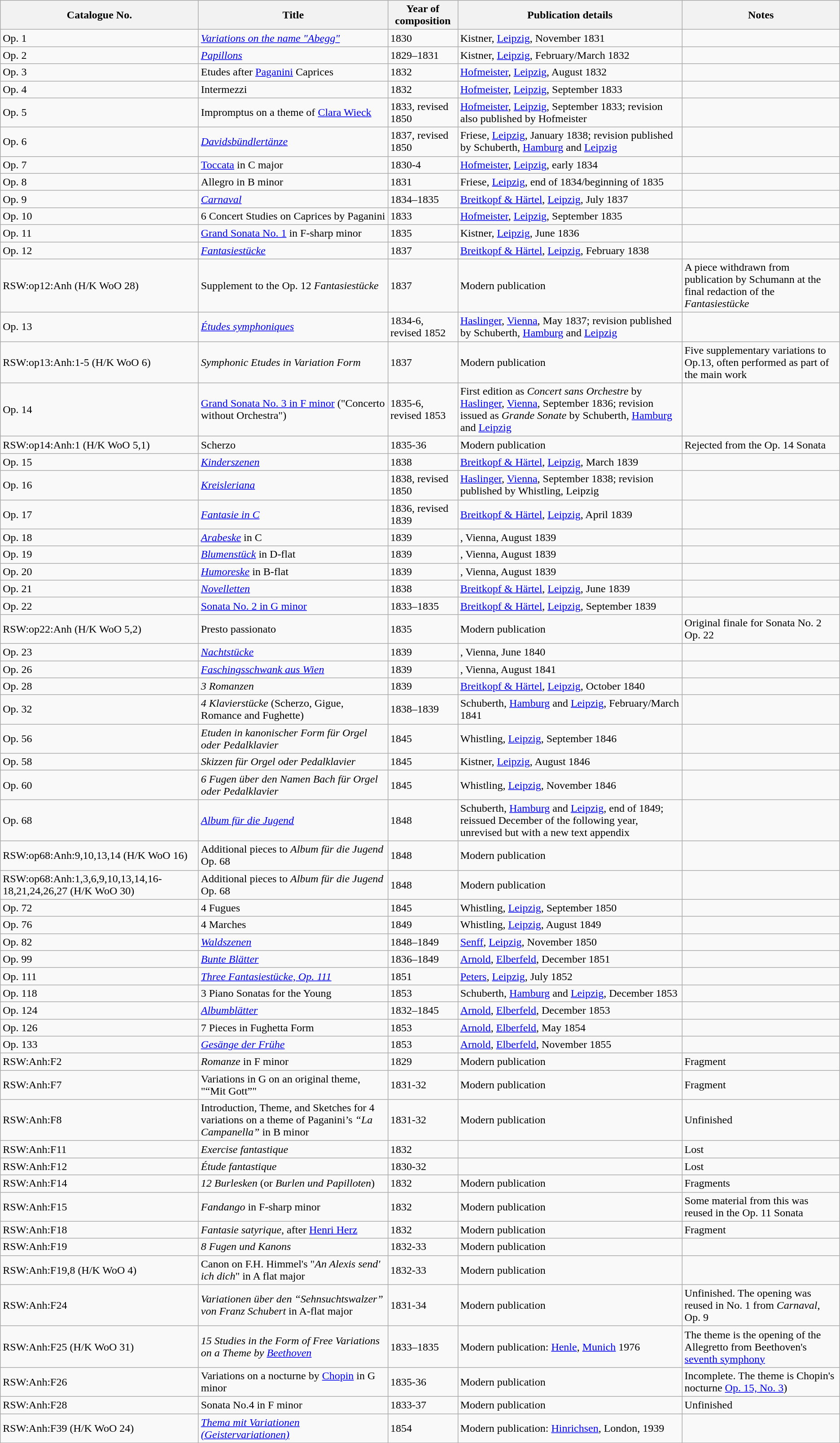<table class="wikitable sortable">
<tr>
<th>Catalogue No.</th>
<th>Title</th>
<th>Year of composition</th>
<th>Publication details</th>
<th>Notes</th>
</tr>
<tr>
<td>Op. 1</td>
<td><em><a href='#'>Variations on the name "Abegg"</a></em></td>
<td>1830</td>
<td>Kistner, <a href='#'>Leipzig</a>, November 1831</td>
<td></td>
</tr>
<tr>
<td>Op. 2</td>
<td><em><a href='#'>Papillons</a></em></td>
<td>1829–1831</td>
<td>Kistner, <a href='#'>Leipzig</a>, February/March 1832</td>
<td></td>
</tr>
<tr>
<td>Op. 3</td>
<td>Etudes after <a href='#'>Paganini</a> Caprices</td>
<td>1832</td>
<td><a href='#'>Hofmeister</a>, <a href='#'>Leipzig</a>, August 1832</td>
<td></td>
</tr>
<tr>
<td>Op. 4</td>
<td>Intermezzi</td>
<td>1832</td>
<td><a href='#'>Hofmeister</a>, <a href='#'>Leipzig</a>, September 1833</td>
<td></td>
</tr>
<tr>
<td>Op. 5</td>
<td>Impromptus on a theme of <a href='#'>Clara Wieck</a></td>
<td>1833, revised 1850</td>
<td><a href='#'>Hofmeister</a>, <a href='#'>Leipzig</a>, September 1833; revision also published by Hofmeister</td>
<td></td>
</tr>
<tr>
<td>Op. 6</td>
<td><em><a href='#'>Davidsbündlertänze</a></em></td>
<td>1837, revised 1850</td>
<td>Friese, <a href='#'>Leipzig</a>, January 1838; revision published by Schuberth, <a href='#'>Hamburg</a> and <a href='#'>Leipzig</a></td>
<td></td>
</tr>
<tr>
<td>Op. 7</td>
<td><a href='#'>Toccata</a> in C major</td>
<td>1830-4</td>
<td><a href='#'>Hofmeister</a>, <a href='#'>Leipzig</a>, early 1834</td>
<td></td>
</tr>
<tr>
<td>Op. 8</td>
<td>Allegro in B minor</td>
<td>1831</td>
<td>Friese, <a href='#'>Leipzig</a>, end of 1834/beginning of 1835</td>
<td></td>
</tr>
<tr>
<td>Op. 9</td>
<td><em><a href='#'>Carnaval</a></em></td>
<td>1834–1835</td>
<td><a href='#'>Breitkopf & Härtel</a>, <a href='#'>Leipzig</a>, July 1837</td>
<td></td>
</tr>
<tr>
<td>Op. 10</td>
<td>6 Concert Studies on Caprices by Paganini</td>
<td>1833</td>
<td><a href='#'>Hofmeister</a>, <a href='#'>Leipzig</a>, September 1835</td>
<td></td>
</tr>
<tr>
<td>Op. 11</td>
<td><a href='#'>Grand Sonata No. 1</a> in F-sharp minor</td>
<td>1835</td>
<td>Kistner, <a href='#'>Leipzig</a>, June 1836</td>
<td></td>
</tr>
<tr>
<td>Op. 12</td>
<td><em><a href='#'>Fantasiestücke</a></em></td>
<td>1837</td>
<td><a href='#'>Breitkopf & Härtel</a>, <a href='#'>Leipzig</a>, February 1838</td>
<td></td>
</tr>
<tr>
<td>RSW:op12:Anh (H/K WoO 28)</td>
<td>Supplement to the Op. 12 <em>Fantasiestücke</em></td>
<td>1837</td>
<td>Modern publication</td>
<td>A piece withdrawn from publication by Schumann at the final redaction of the <em>Fantasiestücke</em></td>
</tr>
<tr>
<td>Op. 13</td>
<td><em><a href='#'>Études symphoniques</a></em></td>
<td>1834-6, revised 1852</td>
<td><a href='#'>Haslinger</a>, <a href='#'>Vienna</a>, May 1837; revision published by Schuberth, <a href='#'>Hamburg</a> and <a href='#'>Leipzig</a></td>
<td></td>
</tr>
<tr>
<td>RSW:op13:Anh:1-5 (H/K WoO 6)</td>
<td><em>Symphonic Etudes in Variation Form</em></td>
<td>1837</td>
<td>Modern publication</td>
<td>Five supplementary variations to Op.13, often performed as part of the main work</td>
</tr>
<tr>
<td>Op. 14</td>
<td><a href='#'>Grand Sonata No. 3 in F minor</a> ("Concerto without Orchestra")</td>
<td>1835-6, revised 1853</td>
<td>First edition as <em>Concert sans Orchestre</em> by <a href='#'>Haslinger</a>, <a href='#'>Vienna</a>, September 1836; revision issued as <em>Grande Sonate</em> by Schuberth, <a href='#'>Hamburg</a> and <a href='#'>Leipzig</a></td>
<td></td>
</tr>
<tr>
<td>RSW:op14:Anh:1 (H/K WoO 5,1)</td>
<td>Scherzo</td>
<td>1835-36</td>
<td>Modern publication</td>
<td>Rejected from the Op. 14 Sonata</td>
</tr>
<tr>
<td>Op. 15</td>
<td><em><a href='#'>Kinderszenen</a></em></td>
<td>1838</td>
<td><a href='#'>Breitkopf & Härtel</a>, <a href='#'>Leipzig</a>, March 1839</td>
<td></td>
</tr>
<tr>
<td>Op. 16</td>
<td><em><a href='#'>Kreisleriana</a></em></td>
<td>1838, revised 1850</td>
<td><a href='#'>Haslinger</a>, <a href='#'>Vienna</a>, September 1838; revision published by Whistling, Leipzig</td>
<td></td>
</tr>
<tr>
<td>Op. 17</td>
<td><em><a href='#'>Fantasie in C</a></em></td>
<td>1836, revised 1839</td>
<td><a href='#'>Breitkopf & Härtel</a>, <a href='#'>Leipzig</a>, April 1839</td>
<td></td>
</tr>
<tr>
<td>Op. 18</td>
<td><em><a href='#'>Arabeske</a></em> in C</td>
<td>1839</td>
<td>, Vienna, August 1839</td>
<td></td>
</tr>
<tr>
<td>Op. 19</td>
<td><em><a href='#'>Blumenstück</a></em> in D-flat</td>
<td>1839</td>
<td>, Vienna, August 1839</td>
<td></td>
</tr>
<tr>
<td>Op. 20</td>
<td><em><a href='#'>Humoreske</a></em> in B-flat</td>
<td>1839</td>
<td>, Vienna, August 1839</td>
<td></td>
</tr>
<tr>
<td>Op. 21</td>
<td><em><a href='#'>Novelletten</a></em></td>
<td>1838</td>
<td><a href='#'>Breitkopf & Härtel</a>, <a href='#'>Leipzig</a>, June 1839</td>
<td></td>
</tr>
<tr>
<td>Op. 22</td>
<td><a href='#'>Sonata No. 2 in G minor</a></td>
<td>1833–1835</td>
<td><a href='#'>Breitkopf & Härtel</a>, <a href='#'>Leipzig</a>, September 1839</td>
<td></td>
</tr>
<tr>
<td>RSW:op22:Anh (H/K WoO 5,2)</td>
<td>Presto passionato</td>
<td>1835</td>
<td>Modern publication</td>
<td>Original finale for Sonata No. 2 Op. 22</td>
</tr>
<tr>
<td>Op. 23</td>
<td><em><a href='#'>Nachtstücke</a></em></td>
<td>1839</td>
<td>, Vienna, June 1840</td>
<td></td>
</tr>
<tr>
<td>Op. 26</td>
<td><em><a href='#'>Faschingsschwank aus Wien</a></em></td>
<td>1839</td>
<td>, Vienna, August 1841</td>
<td></td>
</tr>
<tr>
<td>Op. 28</td>
<td><em>3 Romanzen</em></td>
<td>1839</td>
<td><a href='#'>Breitkopf & Härtel</a>, <a href='#'>Leipzig</a>, October 1840</td>
<td></td>
</tr>
<tr>
<td>Op. 32</td>
<td><em>4 Klavierstücke</em> (Scherzo, Gigue, Romance and Fughette)</td>
<td>1838–1839</td>
<td>Schuberth, <a href='#'>Hamburg</a> and <a href='#'>Leipzig</a>, February/March 1841</td>
<td></td>
</tr>
<tr>
<td>Op. 56</td>
<td><em>Etuden in kanonischer Form für Orgel oder Pedalklavier</em></td>
<td>1845</td>
<td>Whistling, <a href='#'>Leipzig</a>, September 1846</td>
<td></td>
</tr>
<tr>
<td>Op. 58</td>
<td><em>Skizzen für Orgel oder Pedalklavier</em></td>
<td>1845</td>
<td>Kistner, <a href='#'>Leipzig</a>, August 1846</td>
<td></td>
</tr>
<tr>
<td>Op. 60</td>
<td><em>6 Fugen über den Namen Bach für Orgel oder Pedalklavier</em></td>
<td>1845</td>
<td>Whistling, <a href='#'>Leipzig</a>, November 1846</td>
<td></td>
</tr>
<tr>
<td>Op. 68</td>
<td><em><a href='#'>Album für die Jugend</a></em></td>
<td>1848</td>
<td>Schuberth, <a href='#'>Hamburg</a> and <a href='#'>Leipzig</a>,  end of 1849; reissued December of the following year, unrevised but with a new text appendix</td>
<td></td>
</tr>
<tr>
<td>RSW:op68:Anh:9,10,13,14 (H/K WoO 16)</td>
<td>Additional pieces to <em>Album für die Jugend</em> Op. 68</td>
<td>1848</td>
<td>Modern publication</td>
<td></td>
</tr>
<tr>
<td>RSW:op68:Anh:1,3,6,9,10,13,14,16-18,21,24,26,27 (H/K WoO 30)</td>
<td>Additional pieces to <em>Album für die Jugend</em> Op. 68</td>
<td>1848</td>
<td>Modern publication</td>
<td></td>
</tr>
<tr>
<td>Op. 72</td>
<td>4 Fugues</td>
<td>1845</td>
<td>Whistling, <a href='#'>Leipzig</a>, September 1850</td>
<td></td>
</tr>
<tr>
<td>Op. 76</td>
<td>4 Marches</td>
<td>1849</td>
<td>Whistling, <a href='#'>Leipzig</a>, August 1849</td>
<td></td>
</tr>
<tr>
<td>Op. 82</td>
<td><em><a href='#'>Waldszenen</a></em></td>
<td>1848–1849</td>
<td><a href='#'>Senff</a>, <a href='#'>Leipzig</a>, November 1850</td>
<td></td>
</tr>
<tr>
<td>Op. 99</td>
<td><em><a href='#'>Bunte Blätter</a></em></td>
<td>1836–1849</td>
<td><a href='#'>Arnold</a>, <a href='#'>Elberfeld</a>, December 1851</td>
<td></td>
</tr>
<tr>
<td>Op. 111</td>
<td><em><a href='#'>Three Fantasiestücke, Op. 111</a> </em></td>
<td>1851</td>
<td><a href='#'>Peters</a>, <a href='#'>Leipzig</a>, July 1852</td>
<td></td>
</tr>
<tr>
<td>Op. 118</td>
<td>3 Piano Sonatas for the Young</td>
<td>1853</td>
<td>Schuberth, <a href='#'>Hamburg</a> and <a href='#'>Leipzig</a>, December 1853</td>
<td></td>
</tr>
<tr>
<td>Op. 124</td>
<td><em><a href='#'>Albumblätter</a></em></td>
<td>1832–1845</td>
<td><a href='#'>Arnold</a>, <a href='#'>Elberfeld</a>, December 1853</td>
<td></td>
</tr>
<tr>
<td>Op. 126</td>
<td>7 Pieces in Fughetta Form</td>
<td>1853</td>
<td><a href='#'>Arnold</a>, <a href='#'>Elberfeld</a>, May 1854</td>
<td></td>
</tr>
<tr>
<td>Op. 133</td>
<td><em><a href='#'>Gesänge der Frühe</a></em></td>
<td>1853</td>
<td><a href='#'>Arnold</a>, <a href='#'>Elberfeld</a>, November 1855</td>
<td></td>
</tr>
<tr>
<td>RSW:Anh:F2</td>
<td><em>Romanze</em> in F minor</td>
<td>1829</td>
<td>Modern publication</td>
<td>Fragment</td>
</tr>
<tr>
<td>RSW:Anh:F7</td>
<td>Variations in G on an original theme, "“Mit Gott”"</td>
<td>1831-32</td>
<td>Modern publication</td>
<td>Fragment</td>
</tr>
<tr>
<td>RSW:Anh:F8</td>
<td>Introduction, Theme, and Sketches for 4 variations on a theme of Paganini’s <em>“La Campanella”</em> in B minor</td>
<td>1831-32</td>
<td>Modern publication</td>
<td>Unfinished</td>
</tr>
<tr>
<td>RSW:Anh:F11</td>
<td><em>Exercise fantastique</em></td>
<td>1832</td>
<td></td>
<td>Lost</td>
</tr>
<tr>
<td>RSW:Anh:F12</td>
<td><em>Étude fantastique</em></td>
<td>1830-32</td>
<td></td>
<td>Lost</td>
</tr>
<tr>
<td>RSW:Anh:F14</td>
<td><em>12 Burlesken</em> (or <em>Burlen und Papilloten</em>)</td>
<td>1832</td>
<td>Modern publication</td>
<td>Fragments</td>
</tr>
<tr>
<td>RSW:Anh:F15</td>
<td><em>Fandango</em> in F-sharp minor</td>
<td>1832</td>
<td>Modern publication</td>
<td>Some material from this was reused in the Op. 11 Sonata</td>
</tr>
<tr>
<td>RSW:Anh:F18</td>
<td><em>Fantasie satyrique</em>, after <a href='#'>Henri Herz</a></td>
<td>1832</td>
<td>Modern publication</td>
<td>Fragment</td>
</tr>
<tr>
<td>RSW:Anh:F19</td>
<td><em>8 Fugen und Kanons</em></td>
<td>1832-33</td>
<td>Modern publication</td>
<td></td>
</tr>
<tr>
<td>RSW:Anh:F19,8 (H/K WoO 4)</td>
<td>Canon on F.H. Himmel's "<em>An Alexis send' ich dich</em>" in A flat major</td>
<td>1832-33</td>
<td>Modern publication</td>
<td></td>
</tr>
<tr>
<td>RSW:Anh:F24</td>
<td><em>Variationen über den “Sehnsuchtswalzer” von Franz Schubert</em> in A-flat major</td>
<td>1831-34</td>
<td>Modern publication</td>
<td>Unfinished. The opening was reused in No. 1 from <em>Carnaval</em>, Op. 9</td>
</tr>
<tr>
<td>RSW:Anh:F25 (H/K WoO 31)</td>
<td><em> 15 Studies in the Form of Free Variations on a Theme by <a href='#'>Beethoven</a></em></td>
<td>1833–1835</td>
<td>Modern publication: <a href='#'>Henle</a>, <a href='#'>Munich</a> 1976</td>
<td>The theme is the opening of the Allegretto from Beethoven's <a href='#'>seventh symphony</a></td>
</tr>
<tr>
<td>RSW:Anh:F26</td>
<td>Variations on a nocturne by <a href='#'>Chopin</a> in G minor</td>
<td>1835-36</td>
<td>Modern publication</td>
<td>Incomplete. The theme is Chopin's nocturne <a href='#'>Op. 15, No. 3</a>)</td>
</tr>
<tr>
<td>RSW:Anh:F28</td>
<td>Sonata No.4 in F minor</td>
<td>1833-37</td>
<td>Modern publication</td>
<td>Unfinished</td>
</tr>
<tr>
<td>RSW:Anh:F39 (H/K WoO 24)</td>
<td><em><a href='#'>Thema mit Variationen (Geistervariationen)</a></em></td>
<td>1854</td>
<td>Modern publication: <a href='#'>Hinrichsen</a>, London, 1939</td>
<td></td>
</tr>
</table>
